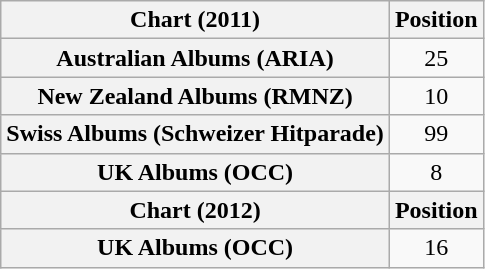<table class="wikitable sortable plainrowheaders" style="text-align:center">
<tr>
<th scope="col">Chart (2011)</th>
<th scope="col">Position</th>
</tr>
<tr>
<th scope="row">Australian Albums (ARIA)</th>
<td>25</td>
</tr>
<tr>
<th scope="row">New Zealand Albums (RMNZ)</th>
<td>10</td>
</tr>
<tr>
<th scope="row">Swiss Albums (Schweizer Hitparade)</th>
<td>99</td>
</tr>
<tr>
<th scope="row">UK Albums (OCC)</th>
<td>8</td>
</tr>
<tr>
<th scope="col">Chart (2012)</th>
<th scope="col">Position</th>
</tr>
<tr>
<th scope="row">UK Albums (OCC)</th>
<td>16</td>
</tr>
</table>
